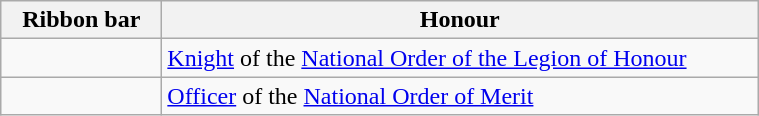<table class="wikitable"  style="width: 40%">
<tr>
<th style="width:100px;">Ribbon bar</th>
<th>Honour</th>
</tr>
<tr>
<td></td>
<td><a href='#'>Knight</a> of the <a href='#'>National Order of the Legion of Honour</a></td>
</tr>
<tr>
<td></td>
<td><a href='#'>Officer</a> of the <a href='#'>National Order of Merit</a></td>
</tr>
</table>
